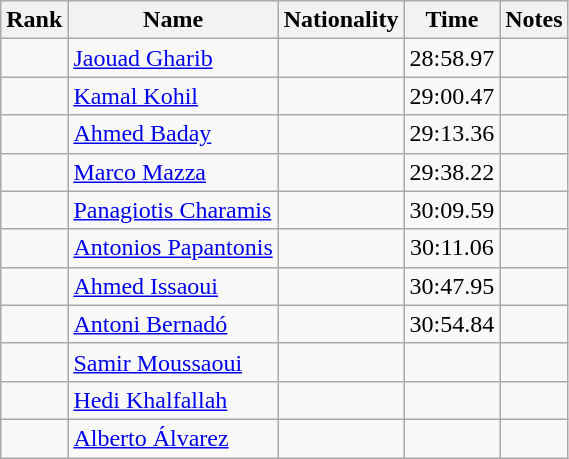<table class="wikitable sortable" style="text-align:center">
<tr>
<th>Rank</th>
<th>Name</th>
<th>Nationality</th>
<th>Time</th>
<th>Notes</th>
</tr>
<tr>
<td></td>
<td align=left><a href='#'>Jaouad Gharib</a></td>
<td align=left></td>
<td>28:58.97</td>
<td></td>
</tr>
<tr>
<td></td>
<td align=left><a href='#'>Kamal Kohil</a></td>
<td align=left></td>
<td>29:00.47</td>
<td></td>
</tr>
<tr>
<td></td>
<td align=left><a href='#'>Ahmed Baday</a></td>
<td align=left></td>
<td>29:13.36</td>
<td></td>
</tr>
<tr>
<td></td>
<td align=left><a href='#'>Marco Mazza</a></td>
<td align=left></td>
<td>29:38.22</td>
<td></td>
</tr>
<tr>
<td></td>
<td align=left><a href='#'>Panagiotis Charamis</a></td>
<td align=left></td>
<td>30:09.59</td>
<td></td>
</tr>
<tr>
<td></td>
<td align=left><a href='#'>Antonios Papantonis</a></td>
<td align=left></td>
<td>30:11.06</td>
<td></td>
</tr>
<tr>
<td></td>
<td align=left><a href='#'>Ahmed Issaoui</a></td>
<td align=left></td>
<td>30:47.95</td>
<td></td>
</tr>
<tr>
<td></td>
<td align=left><a href='#'>Antoni Bernadó</a></td>
<td align=left></td>
<td>30:54.84</td>
<td></td>
</tr>
<tr>
<td></td>
<td align=left><a href='#'>Samir Moussaoui</a></td>
<td align=left></td>
<td></td>
<td></td>
</tr>
<tr>
<td></td>
<td align=left><a href='#'>Hedi Khalfallah</a></td>
<td align=left></td>
<td></td>
<td></td>
</tr>
<tr>
<td></td>
<td align=left><a href='#'>Alberto Álvarez</a></td>
<td align=left></td>
<td></td>
<td></td>
</tr>
</table>
